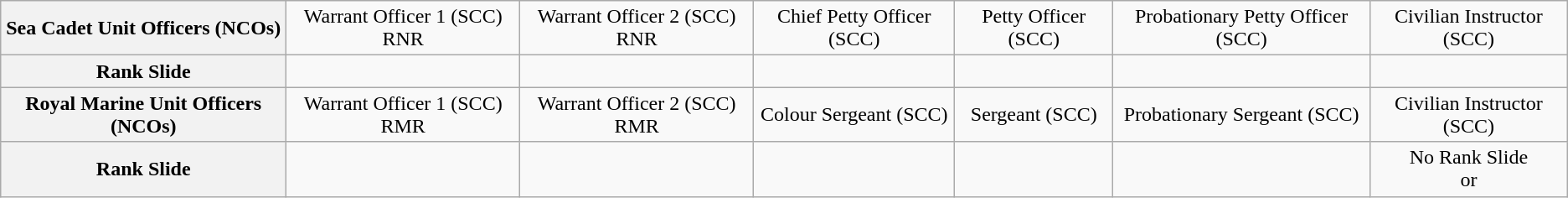<table class="wikitable">
<tr style="text-align:center;">
<th>Sea Cadet Unit Officers (NCOs)</th>
<td>Warrant Officer 1 (SCC) RNR</td>
<td>Warrant Officer 2 (SCC) RNR</td>
<td>Chief Petty Officer (SCC)</td>
<td>Petty Officer (SCC)</td>
<td>Probationary Petty Officer (SCC)</td>
<td>Civilian Instructor (SCC)</td>
</tr>
<tr style="text-align:center;">
<th>Rank Slide</th>
<td></td>
<td></td>
<td></td>
<td></td>
<td></td>
<td></td>
</tr>
<tr style="text-align:center;">
<th>Royal Marine Unit Officers (NCOs)</th>
<td>Warrant Officer 1 (SCC) RMR</td>
<td>Warrant Officer 2 (SCC) RMR</td>
<td>Colour Sergeant (SCC)</td>
<td>Sergeant (SCC)</td>
<td>Probationary Sergeant (SCC)</td>
<td>Civilian Instructor (SCC)</td>
</tr>
<tr style="text-align:center;">
<th>Rank Slide</th>
<td></td>
<td></td>
<td></td>
<td></td>
<td></td>
<td>No Rank Slide<br>or<br></td>
</tr>
</table>
